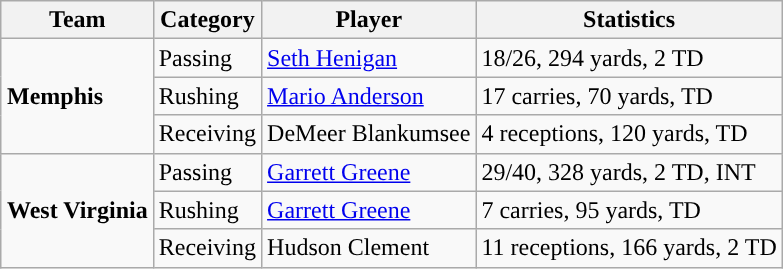<table class="wikitable" style="float: right;">
<tr>
<th>Team</th>
<th>Category</th>
<th>Player</th>
<th>Statistics</th>
</tr>
<tr>
<td rowspan=3><strong>Memphis</strong></td>
<td>Passing</td>
<td><a href='#'>Seth Henigan</a></td>
<td>18/26, 294 yards, 2 TD</td>
</tr>
<tr>
<td>Rushing</td>
<td><a href='#'>Mario Anderson</a></td>
<td>17 carries, 70 yards, TD</td>
</tr>
<tr>
<td>Receiving</td>
<td>DeMeer Blankumsee</td>
<td>4 receptions, 120 yards, TD</td>
</tr>
<tr>
<td rowspan=3><strong>West Virginia</strong></td>
<td>Passing</td>
<td><a href='#'>Garrett Greene</a></td>
<td>29/40, 328 yards, 2 TD, INT</td>
</tr>
<tr>
<td>Rushing</td>
<td><a href='#'>Garrett Greene</a></td>
<td>7 carries, 95 yards, TD</td>
</tr>
<tr>
<td>Receiving</td>
<td>Hudson Clement</td>
<td>11 receptions, 166 yards, 2 TD</td>
</tr>
</table>
